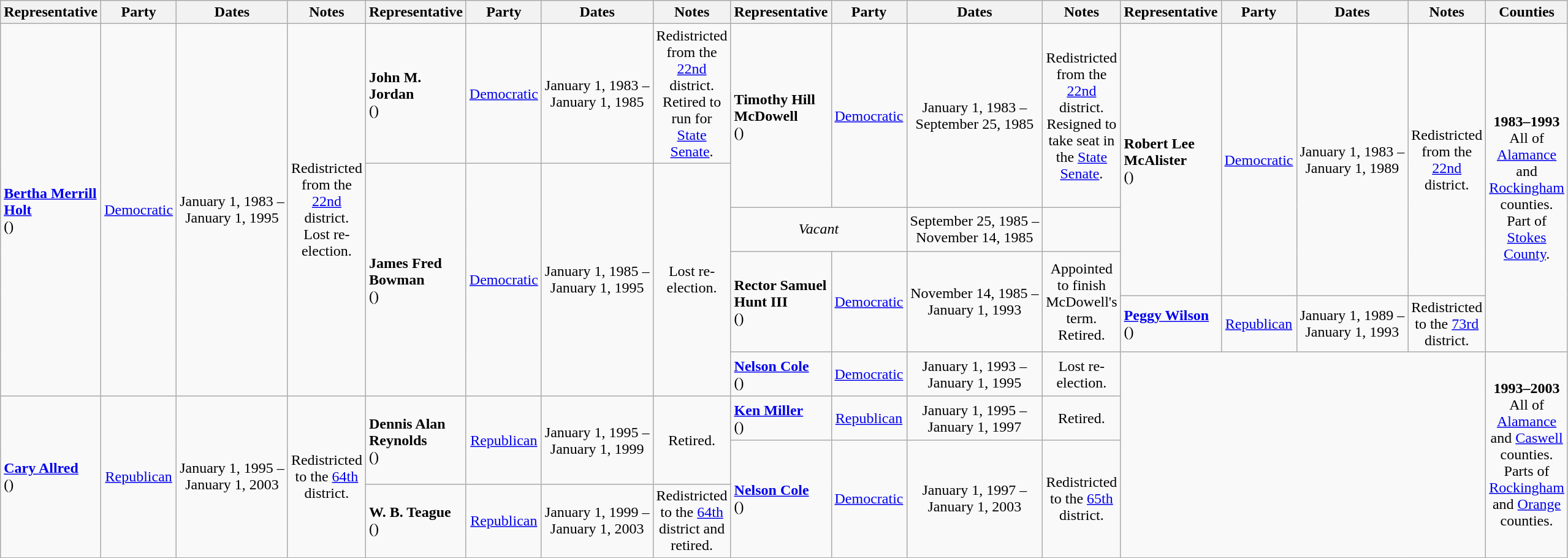<table class=wikitable style="text-align:center">
<tr>
<th>Representative</th>
<th>Party</th>
<th>Dates</th>
<th>Notes</th>
<th>Representative</th>
<th>Party</th>
<th>Dates</th>
<th>Notes</th>
<th>Representative</th>
<th>Party</th>
<th>Dates</th>
<th>Notes</th>
<th>Representative</th>
<th>Party</th>
<th>Dates</th>
<th>Notes</th>
<th>Counties</th>
</tr>
<tr style="height:3em">
<td rowspan=6 align=left><strong><a href='#'>Bertha Merrill Holt</a></strong><br>()</td>
<td rowspan=6 ><a href='#'>Democratic</a></td>
<td rowspan=6 nowrap>January 1, 1983 – <br> January 1, 1995</td>
<td rowspan=6>Redistricted from the <a href='#'>22nd</a> district. <br> Lost re-election.</td>
<td align=left><strong>John M. Jordan</strong><br>()</td>
<td><a href='#'>Democratic</a></td>
<td nowrap>January 1, 1983 – <br> January 1, 1985</td>
<td>Redistricted from the <a href='#'>22nd</a> district. <br>Retired to run for <a href='#'>State Senate</a>.</td>
<td rowspan=2 align=left><strong>Timothy Hill McDowell</strong><br>()</td>
<td rowspan=2 ><a href='#'>Democratic</a></td>
<td rowspan=2 nowrap>January 1, 1983 – <br> September 25, 1985</td>
<td rowspan=2>Redistricted from the <a href='#'>22nd</a> district. <br> Resigned to take seat in the <a href='#'>State Senate</a>.</td>
<td rowspan=4 align=left><strong>Robert Lee McAlister</strong><br>()</td>
<td rowspan=4 ><a href='#'>Democratic</a></td>
<td rowspan=4 nowrap>January 1, 1983 – <br> January 1, 1989</td>
<td rowspan=4>Redistricted from the <a href='#'>22nd</a> district.</td>
<td rowspan=5><strong>1983–1993</strong> All of <a href='#'>Alamance</a> and <a href='#'>Rockingham</a> counties. Part of <a href='#'>Stokes County</a>.</td>
</tr>
<tr style="height:3em">
<td rowspan=5 align=left><strong>James Fred Bowman</strong><br>()</td>
<td rowspan=5 ><a href='#'>Democratic</a></td>
<td rowspan=5 nowrap>January 1, 1985 – <br> January 1, 1995</td>
<td rowspan=5>Lost re-election.</td>
</tr>
<tr style="height:3em">
<td colspan=2><em>Vacant</em></td>
<td nowrap>September 25, 1985 – <br> November 14, 1985</td>
<td></td>
</tr>
<tr style="height:3em">
<td rowspan=2 align=left><strong>Rector Samuel Hunt III</strong><br>()</td>
<td rowspan=2 ><a href='#'>Democratic</a></td>
<td rowspan=2 nowrap>November 14, 1985 – <br> January 1, 1993</td>
<td rowspan=2>Appointed to finish McDowell's term. <br> Retired.</td>
</tr>
<tr style="height:3em">
<td align=left><strong><a href='#'>Peggy Wilson</a></strong><br>()</td>
<td><a href='#'>Republican</a></td>
<td nowrap>January 1, 1989 – <br> January 1, 1993</td>
<td>Redistricted to the <a href='#'>73rd</a> district.</td>
</tr>
<tr style="height:3em">
<td align=left><strong><a href='#'>Nelson Cole</a></strong><br>()</td>
<td><a href='#'>Democratic</a></td>
<td nowrap>January 1, 1993 – <br> January 1, 1995</td>
<td>Lost re-election.</td>
<td colspan=4 rowspan=4></td>
<td rowspan=4><strong>1993–2003</strong><br> All of <a href='#'>Alamance</a> and <a href='#'>Caswell</a> counties. Parts of <a href='#'>Rockingham</a> and <a href='#'>Orange</a> counties.</td>
</tr>
<tr style="height:3em">
<td rowspan=3 align=left><strong><a href='#'>Cary Allred</a></strong><br>()</td>
<td rowspan=3 ><a href='#'>Republican</a></td>
<td rowspan=3 nowrap>January 1, 1995 – <br> January 1, 2003</td>
<td rowspan=3>Redistricted to the <a href='#'>64th</a> district.</td>
<td rowspan=2 align=left><strong>Dennis Alan Reynolds</strong><br>()</td>
<td rowspan=2 ><a href='#'>Republican</a></td>
<td rowspan=2 nowrap>January 1, 1995 – <br> January 1, 1999</td>
<td rowspan=2>Retired.</td>
<td align=left><strong><a href='#'>Ken Miller</a></strong><br>()</td>
<td><a href='#'>Republican</a></td>
<td nowrap>January 1, 1995 – <br> January 1, 1997</td>
<td>Retired.</td>
</tr>
<tr style="height:3em">
<td rowspan=2 align=left><strong><a href='#'>Nelson Cole</a></strong><br>()</td>
<td rowspan=2 ><a href='#'>Democratic</a></td>
<td rowspan=2 nowrap>January 1, 1997 – <br> January 1, 2003</td>
<td rowspan=2>Redistricted to the <a href='#'>65th</a> district.</td>
</tr>
<tr style="height:3em">
<td align=left><strong>W. B. Teague </strong><br>()</td>
<td><a href='#'>Republican</a></td>
<td nowrap>January 1, 1999 – <br> January 1, 2003</td>
<td>Redistricted to the <a href='#'>64th</a> district and retired.</td>
</tr>
</table>
